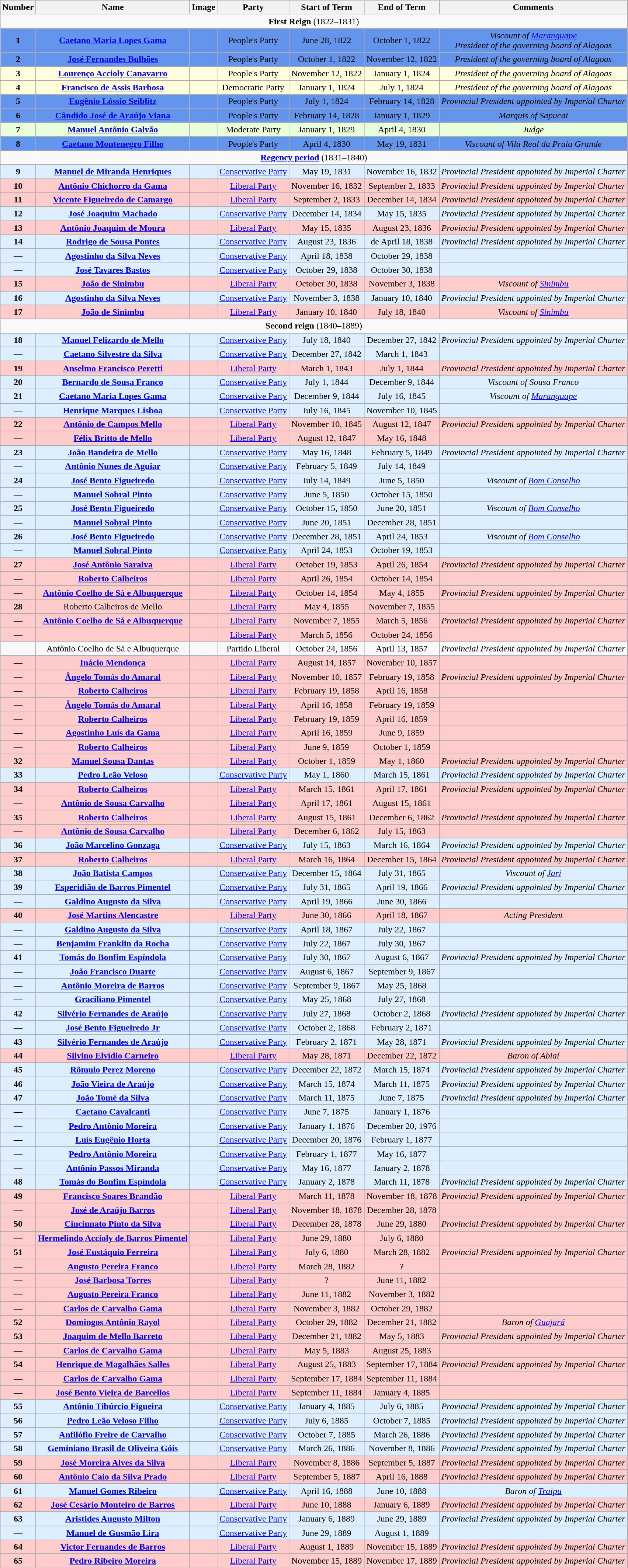<table class="wikitable" style="text-align:center">
<tr>
<th bgcolor=#cccccc><strong>Number</strong></th>
<th bgcolor=#cccccc><strong>Name</strong></th>
<th bgcolor=#cccccc><strong>Image</strong></th>
<th bgcolor=#cccccc><strong>Party</strong></th>
<th bgcolor=#cccccc><strong>Start of Term</strong></th>
<th bgcolor=#cccccc><strong>End of Term</strong></th>
<th bgcolor=#cccccc><strong>Comments</strong></th>
</tr>
<tr>
<td colspan="7"><strong>First Reign</strong> (1822–1831)</td>
</tr>
<tr>
</tr>
<tr style="background:#6495ED">
<td><strong>1</strong></td>
<td><strong><a href='#'>Caetano Maria Lopes Gama</a></strong></td>
<td></td>
<td>People's Party</td>
<td>June 28, 1822</td>
<td>October 1, 1822</td>
<td><em>Viscount of <a href='#'>Maranguape</a></em><br><em>President of the governing board of Alagoas</em></td>
</tr>
<tr>
</tr>
<tr style="background:#6495ED">
<td><strong>2</strong></td>
<td><strong><a href='#'>José Fernandes Bulhões</a></strong></td>
<td></td>
<td>People's Party</td>
<td>October 1, 1822</td>
<td>November 12, 1822</td>
<td><em>President of the governing board of Alagoas</em></td>
</tr>
<tr>
</tr>
<tr style="background:#ffffdd">
<td><strong>3</strong></td>
<td><strong><a href='#'>Lourenço Accioly Canavarro</a></strong></td>
<td></td>
<td>People's Party</td>
<td>November 12, 1822</td>
<td>January 1, 1824</td>
<td><em>President of the governing board of Alagoas</em></td>
</tr>
<tr>
</tr>
<tr style="background:#ffffdd">
<td><strong>4</strong></td>
<td><strong><a href='#'>Francisco de Assis Barbosa</a></strong></td>
<td></td>
<td>Democratic Party</td>
<td>January 1, 1824</td>
<td>July 1, 1824</td>
<td><em>President of the governing board of Alagoas</em></td>
</tr>
<tr>
</tr>
<tr style="background:#6495ED">
<td><strong>5</strong></td>
<td><strong><a href='#'>Eugênio Lóssio Seiblitz</a></strong></td>
<td></td>
<td>People's Party</td>
<td>July 1, 1824</td>
<td>February 14, 1828</td>
<td><em>Provincial President appointed by Imperial Charter</em></td>
</tr>
<tr>
</tr>
<tr style="background:#6495ED">
<td><strong>6</strong></td>
<td><strong><a href='#'>Cândido José de Araújo Viana</a></strong></td>
<td></td>
<td>People's Party</td>
<td>February 14, 1828</td>
<td>January 1, 1829</td>
<td><em>Marquis of Sapucai</em></td>
</tr>
<tr>
</tr>
<tr style="background:#E9FFDB">
<td><strong>7</strong></td>
<td><strong><a href='#'>Manuel Antônio Galvão</a></strong></td>
<td></td>
<td>Moderate Party</td>
<td>January 1, 1829</td>
<td>April 4, 1830</td>
<td><em>Judge</em></td>
</tr>
<tr>
</tr>
<tr style="background:#6495ED">
<td><strong>8</strong></td>
<td><strong><a href='#'>Caetano Montenegro Filho</a></strong></td>
<td></td>
<td>People's Party</td>
<td>April 4, 1830</td>
<td>May 19, 1831</td>
<td><em>Viscount of Vila Real da Praia Grande</em></td>
</tr>
<tr>
<td colspan="7"><strong><a href='#'>Regency period</a></strong> (1831–1840)</td>
</tr>
<tr>
</tr>
<tr style="background:#ddeeff">
<td><strong>9</strong></td>
<td><strong><a href='#'>Manuel de Miranda Henriques</a></strong></td>
<td></td>
<td><a href='#'>Conservative Party</a></td>
<td>May 19, 1831</td>
<td>November 16, 1832</td>
<td><em>Provincial President appointed by Imperial Charter</em></td>
</tr>
<tr>
</tr>
<tr style="background:#FFCCCC">
<td><strong>10</strong></td>
<td><strong><a href='#'>Antônio Chichorro da Gama</a></strong></td>
<td></td>
<td><a href='#'>Liberal Party</a></td>
<td>November 16, 1832</td>
<td>September 2, 1833</td>
<td><em>Provincial President appointed by Imperial Charter</em></td>
</tr>
<tr>
</tr>
<tr style="background:#FFCCCC">
<td><strong>11</strong></td>
<td><strong><a href='#'>Vicente Figueiredo de Camargo</a></strong></td>
<td></td>
<td><a href='#'>Liberal Party</a></td>
<td>September 2, 1833</td>
<td>December 14, 1834</td>
<td><em>Provincial President appointed by Imperial Charter</em></td>
</tr>
<tr>
</tr>
<tr style="background:#ddeeff">
<td><strong>12</strong></td>
<td><strong><a href='#'>José Joaquim Machado</a></strong></td>
<td></td>
<td><a href='#'>Conservative Party</a></td>
<td>December 14, 1834</td>
<td>May 15, 1835</td>
<td><em>Provincial President appointed by Imperial Charter</em></td>
</tr>
<tr>
</tr>
<tr style="background:#FFCCCC">
<td><strong>13</strong></td>
<td><strong><a href='#'>Antônio Joaquim de Moura</a></strong></td>
<td></td>
<td><a href='#'>Liberal Party</a></td>
<td>May 15, 1835</td>
<td>August 23, 1836</td>
<td><em>Provincial President appointed by Imperial Charter</em></td>
</tr>
<tr>
</tr>
<tr style="background:#ddeeff">
<td><strong>14</strong></td>
<td><strong><a href='#'>Rodrigo de Sousa Pontes</a></strong></td>
<td></td>
<td><a href='#'>Conservative Party</a></td>
<td>August 23, 1836</td>
<td>de April 18, 1838</td>
<td><em>Provincial President appointed by Imperial Charter</em></td>
</tr>
<tr>
</tr>
<tr style="background:#ddeeff">
<td><strong>—</strong></td>
<td><strong><a href='#'>Agostinho da Silva Neves</a></strong></td>
<td></td>
<td><a href='#'>Conservative Party</a></td>
<td>April 18, 1838</td>
<td>October 29, 1838</td>
<td></td>
</tr>
<tr>
</tr>
<tr style="background:#ddeeff">
<td><strong>—</strong></td>
<td><strong><a href='#'>José Tavares Bastos</a></strong></td>
<td></td>
<td><a href='#'>Conservative Party</a></td>
<td>October 29, 1838</td>
<td>October 30, 1838</td>
<td></td>
</tr>
<tr>
</tr>
<tr style="background:#FFCCCC">
<td><strong>15</strong></td>
<td><strong><a href='#'>João de Sinimbu</a></strong></td>
<td></td>
<td><a href='#'>Liberal Party</a></td>
<td>October 30, 1838</td>
<td>November 3, 1838</td>
<td><em>Viscount of <a href='#'>Sinimbu</a></em></td>
</tr>
<tr>
</tr>
<tr style="background:#ddeeff">
<td><strong>16</strong></td>
<td><strong><a href='#'>Agostinho da Silva Neves</a></strong></td>
<td></td>
<td><a href='#'>Conservative Party</a></td>
<td>November 3, 1838</td>
<td>January 10, 1840</td>
<td><em>Provincial President appointed by Imperial Charter</em></td>
</tr>
<tr>
</tr>
<tr style="background:#FFCCCC">
<td><strong>17</strong></td>
<td><strong><a href='#'>João de Sinimbu</a></strong></td>
<td></td>
<td><a href='#'>Liberal Party</a></td>
<td>January 10, 1840</td>
<td>July 18, 1840</td>
<td><em>Viscount of <a href='#'>Sinimbu</a></em></td>
</tr>
<tr>
<td colspan="7"><strong>Second reign</strong> (1840–1889)</td>
</tr>
<tr>
</tr>
<tr style="background:#ddeeff">
<td><strong>18</strong></td>
<td><strong><a href='#'>Manuel Felizardo de Mello</a></strong></td>
<td></td>
<td><a href='#'>Conservative Party</a></td>
<td>July 18, 1840</td>
<td>December 27, 1842</td>
<td><em>Provincial President appointed by Imperial Charter</em></td>
</tr>
<tr>
</tr>
<tr style="background:#ddeeff">
<td><strong>—</strong></td>
<td><strong><a href='#'>Caetano Silvestre da Silva</a></strong></td>
<td></td>
<td><a href='#'>Conservative Party</a></td>
<td>December 27, 1842</td>
<td>March 1, 1843</td>
<td></td>
</tr>
<tr>
</tr>
<tr style="background:#FFCCCC">
<td><strong>19</strong></td>
<td><strong><a href='#'>Anselmo Francisco Peretti</a></strong></td>
<td></td>
<td><a href='#'>Liberal Party</a></td>
<td>March 1, 1843</td>
<td>July 1, 1844</td>
<td><em>Provincial President appointed by Imperial Charter</em></td>
</tr>
<tr>
</tr>
<tr style="background:#ddeeff">
<td><strong>20</strong></td>
<td><strong><a href='#'>Bernardo de Sousa Franco</a></strong></td>
<td></td>
<td><a href='#'>Conservative Party</a></td>
<td>July 1, 1844</td>
<td>December 9, 1844</td>
<td><em>Viscount of Sousa Franco</em></td>
</tr>
<tr>
</tr>
<tr style="background:#ddeeff">
<td><strong>21</strong></td>
<td><strong><a href='#'>Caetano Maria Lopes Gama</a></strong></td>
<td></td>
<td><a href='#'>Conservative Party</a></td>
<td>December 9, 1844</td>
<td>July 16, 1845</td>
<td><em>Viscount of <a href='#'>Maranguape</a></em></td>
</tr>
<tr>
</tr>
<tr style="background:#ddeeff">
<td><strong>—</strong></td>
<td><strong><a href='#'>Henrique Marques Lisboa</a></strong></td>
<td></td>
<td><a href='#'>Conservative Party</a></td>
<td>July 16, 1845</td>
<td>November 10, 1845</td>
<td></td>
</tr>
<tr>
</tr>
<tr style="background:#FFCCCC">
<td><strong>22</strong></td>
<td><strong><a href='#'>Antônio de Campos Mello</a></strong></td>
<td></td>
<td><a href='#'>Liberal Party</a></td>
<td>November 10, 1845</td>
<td>August 12, 1847</td>
<td><em>Provincial President appointed by Imperial Charter</em></td>
</tr>
<tr>
</tr>
<tr style="background:#FFCCCC">
<td><strong>—</strong></td>
<td><strong><a href='#'>Félix Britto de Mello</a></strong></td>
<td></td>
<td><a href='#'>Liberal Party</a></td>
<td>August 12, 1847</td>
<td>May 16, 1848</td>
<td></td>
</tr>
<tr>
</tr>
<tr style="background:#ddeeff">
<td><strong>23</strong></td>
<td><strong><a href='#'>João Bandeira de Mello</a></strong></td>
<td></td>
<td><a href='#'>Conservative Party</a></td>
<td>May 16, 1848</td>
<td>February 5, 1849</td>
<td><em>Provincial President appointed by Imperial Charter</em></td>
</tr>
<tr>
</tr>
<tr style="background:#ddeeff">
<td><strong>—</strong></td>
<td><strong><a href='#'>Antônio Nunes de Aguiar</a></strong></td>
<td></td>
<td><a href='#'>Conservative Party</a></td>
<td>February 5, 1849</td>
<td>July 14, 1849</td>
<td></td>
</tr>
<tr>
</tr>
<tr style="background:#ddeeff">
<td><strong>24</strong></td>
<td><strong><a href='#'>José Bento Figueiredo</a></strong></td>
<td></td>
<td><a href='#'>Conservative Party</a></td>
<td>July 14, 1849</td>
<td>June 5, 1850</td>
<td><em>Viscount of <a href='#'>Bom Conselho</a></em></td>
</tr>
<tr>
</tr>
<tr style="background:#ddeeff">
<td><strong>—</strong></td>
<td><strong><a href='#'>Manuel Sobral Pinto</a></strong></td>
<td></td>
<td><a href='#'>Conservative Party</a></td>
<td>June 5, 1850</td>
<td>October 15, 1850</td>
<td></td>
</tr>
<tr>
</tr>
<tr style="background:#ddeeff">
<td><strong>25</strong></td>
<td><strong><a href='#'>José Bento Figueiredo</a></strong></td>
<td></td>
<td><a href='#'>Conservative Party</a></td>
<td>October 15, 1850</td>
<td>June 20, 1851</td>
<td><em>Viscount of <a href='#'>Bom Conselho</a></em></td>
</tr>
<tr>
</tr>
<tr style="background:#ddeeff">
<td><strong>—</strong></td>
<td><strong><a href='#'>Manuel Sobral Pinto</a></strong></td>
<td></td>
<td><a href='#'>Conservative Party</a></td>
<td>June 20, 1851</td>
<td>December 28, 1851</td>
<td></td>
</tr>
<tr>
</tr>
<tr style="background:#ddeeff">
<td><strong>26</strong></td>
<td><strong><a href='#'>José Bento Figueiredo</a></strong></td>
<td></td>
<td><a href='#'>Conservative Party</a></td>
<td>December 28, 1851</td>
<td>April 24, 1853</td>
<td><em>Viscount of <a href='#'>Bom Conselho</a></em></td>
</tr>
<tr>
</tr>
<tr style="background:#ddeeff">
<td><strong>—</strong></td>
<td><strong><a href='#'>Manuel Sobral Pinto</a></strong></td>
<td></td>
<td><a href='#'>Conservative Party</a></td>
<td>April 24, 1853</td>
<td>October 19, 1853</td>
<td></td>
</tr>
<tr>
</tr>
<tr style="background:#FFCCCC">
<td><strong>27</strong></td>
<td><strong><a href='#'>José Antônio Saraiva</a></strong></td>
<td></td>
<td><a href='#'>Liberal Party</a></td>
<td>October 19, 1853</td>
<td>April 26, 1854</td>
<td><em>Provincial President appointed by Imperial Charter</em></td>
</tr>
<tr>
</tr>
<tr style="background:#FFCCCC">
<td><strong>—</strong></td>
<td><strong><a href='#'>Roberto Calheiros</a></strong></td>
<td></td>
<td><a href='#'>Liberal Party</a></td>
<td>April 26, 1854</td>
<td>October 14, 1854</td>
<td></td>
</tr>
<tr>
</tr>
<tr style="background:#FFCCCC">
<td><strong>—</strong></td>
<td><strong><a href='#'>Antônio Coelho de Sá e Albuquerque</a></strong></td>
<td></td>
<td><a href='#'>Liberal Party</a></td>
<td>October 14, 1854</td>
<td>May 4, 1855</td>
<td><em>Provincial President appointed by Imperial Charter</em></td>
</tr>
<tr>
</tr>
<tr style="background:#FFCCCC">
<td><strong>28</strong></td>
<td>Roberto Calheiros de Mello</td>
<td></td>
<td><a href='#'>Liberal Party</a></td>
<td>May 4, 1855</td>
<td>November 7, 1855</td>
<td></td>
</tr>
<tr>
</tr>
<tr style="background:#FFCCCC">
<td><strong>—</strong></td>
<td><strong><a href='#'>Antônio Coelho de Sá e Albuquerque</a></strong></td>
<td></td>
<td><a href='#'>Liberal Party</a></td>
<td>November 7, 1855</td>
<td>March 5, 1856</td>
<td><em>Provincial President appointed by Imperial Charter</em></td>
</tr>
<tr>
</tr>
<tr style="background:#FFCCCC">
<td><strong>—</strong></td>
<td></td>
<td></td>
<td><a href='#'>Liberal Party</a></td>
<td>March 5, 1856</td>
<td>October 24, 1856</td>
<td></td>
</tr>
<tr>
<td></td>
<td>Antônio Coelho de Sá e Albuquerque</td>
<td></td>
<td>Partido Liberal</td>
<td>October 24, 1856</td>
<td>April 13, 1857</td>
<td><em>Provincial President appointed by Imperial Charter</em></td>
</tr>
<tr>
</tr>
<tr>
</tr>
<tr>
</tr>
<tr>
</tr>
<tr style="background:#FFCCCC">
<td><strong>—</strong></td>
<td><strong><a href='#'>Inácio Mendonça</a></strong></td>
<td></td>
<td><a href='#'>Liberal Party</a></td>
<td>August 14, 1857</td>
<td>November 10, 1857</td>
<td></td>
</tr>
<tr style="background:#FFCCCC">
<td><strong>—</strong></td>
<td><strong><a href='#'>Ângelo Tomás do Amaral</a></strong></td>
<td></td>
<td><a href='#'>Liberal Party</a></td>
<td>November 10, 1857</td>
<td>February 19, 1858</td>
<td><em>Provincial President appointed by Imperial Charter</em></td>
</tr>
<tr>
</tr>
<tr>
</tr>
<tr>
</tr>
<tr style="background:#FFCCCC">
<td><strong>—</strong></td>
<td><strong><a href='#'>Roberto Calheiros</a></strong></td>
<td></td>
<td><a href='#'>Liberal Party</a></td>
<td>February 19, 1858</td>
<td>April 16, 1858</td>
<td></td>
</tr>
<tr>
</tr>
<tr style="background:#FFCCCC">
<td><strong>—</strong></td>
<td><strong><a href='#'>Ângelo Tomás do Amaral</a></strong></td>
<td></td>
<td><a href='#'>Liberal Party</a></td>
<td>April 16, 1858</td>
<td>February 19, 1859</td>
<td></td>
</tr>
<tr>
</tr>
<tr style="background:#FFCCCC">
<td><strong>—</strong></td>
<td><strong><a href='#'>Roberto Calheiros</a></strong></td>
<td></td>
<td><a href='#'>Liberal Party</a></td>
<td>February 19, 1859</td>
<td>April 16, 1859</td>
<td></td>
</tr>
<tr>
</tr>
<tr style="background:#FFCCCC">
<td><strong>—</strong></td>
<td><strong><a href='#'>Agostinho Luís da Gama</a></strong></td>
<td></td>
<td><a href='#'>Liberal Party</a></td>
<td>April 16, 1859</td>
<td>June 9, 1859</td>
<td></td>
</tr>
<tr>
</tr>
<tr style="background:#FFCCCC">
<td><strong>—</strong></td>
<td><strong><a href='#'>Roberto Calheiros</a></strong></td>
<td></td>
<td><a href='#'>Liberal Party</a></td>
<td>June 9, 1859</td>
<td>October 1, 1859</td>
<td></td>
</tr>
<tr>
</tr>
<tr style="background:#FFCCCC">
<td><strong>32</strong></td>
<td><strong><a href='#'>Manuel Sousa Dantas</a></strong></td>
<td></td>
<td><a href='#'>Liberal Party</a></td>
<td>October 1, 1859</td>
<td>May 1, 1860</td>
<td><em>Provincial President appointed by Imperial Charter</em></td>
</tr>
<tr>
</tr>
<tr style="background:#ddeeff">
<td><strong>33</strong></td>
<td><strong><a href='#'>Pedro Leão Veloso</a></strong></td>
<td></td>
<td><a href='#'>Conservative Party</a></td>
<td>May 1, 1860</td>
<td>March 15, 1861</td>
<td><em>Provincial President appointed by Imperial Charter</em></td>
</tr>
<tr>
</tr>
<tr style="background:#FFCCCC">
<td><strong>34</strong></td>
<td><strong><a href='#'>Roberto Calheiros</a></strong></td>
<td></td>
<td><a href='#'>Liberal Party</a></td>
<td>March 15, 1861</td>
<td>April 17, 1861</td>
<td><em>Provincial President appointed by Imperial Charter</em></td>
</tr>
<tr>
</tr>
<tr style="background:#FFCCCC">
<td><strong>—</strong></td>
<td><strong><a href='#'>Antônio de Sousa Carvalho</a></strong></td>
<td></td>
<td><a href='#'>Liberal Party</a></td>
<td>April 17, 1861</td>
<td>August 15, 1861</td>
<td></td>
</tr>
<tr>
</tr>
<tr style="background:#FFCCCC">
<td><strong>35</strong></td>
<td><strong><a href='#'>Roberto Calheiros</a></strong></td>
<td></td>
<td><a href='#'>Liberal Party</a></td>
<td>August 15, 1861</td>
<td>December 6, 1862</td>
<td><em>Provincial President appointed by Imperial Charter</em></td>
</tr>
<tr>
</tr>
<tr style="background:#FFCCCC">
<td><strong>—</strong></td>
<td><strong><a href='#'>Antônio de Sousa Carvalho</a></strong></td>
<td></td>
<td><a href='#'>Liberal Party</a></td>
<td>December 6, 1862</td>
<td>July 15, 1863</td>
<td></td>
</tr>
<tr>
</tr>
<tr style="background:#ddeeff">
<td><strong>36</strong></td>
<td><strong><a href='#'>João Marcelino Gonzaga</a></strong></td>
<td></td>
<td><a href='#'>Conservative Party</a></td>
<td>July 15, 1863</td>
<td>March 16, 1864</td>
<td><em>Provincial President appointed by Imperial Charter</em></td>
</tr>
<tr>
</tr>
<tr style="background:#FFCCCC">
<td><strong>37</strong></td>
<td><strong><a href='#'>Roberto Calheiros</a></strong></td>
<td></td>
<td><a href='#'>Liberal Party</a></td>
<td>March 16, 1864</td>
<td>December 15, 1864</td>
<td><em>Provincial President appointed by Imperial Charter</em></td>
</tr>
<tr>
</tr>
<tr style="background:#ddeeff">
<td><strong>38</strong></td>
<td><strong><a href='#'>João Batista Campos</a></strong></td>
<td></td>
<td><a href='#'>Conservative Party</a></td>
<td>December 15, 1864</td>
<td>July 31, 1865</td>
<td><em>Viscount of <a href='#'>Jari</a></em></td>
</tr>
<tr>
</tr>
<tr style="background:#ddeeff">
<td><strong>39</strong></td>
<td><strong><a href='#'>Esperidião de Barros Pimentel</a></strong></td>
<td></td>
<td><a href='#'>Conservative Party</a></td>
<td>July 31, 1865</td>
<td>April 19, 1866</td>
<td><em>Provincial President appointed by Imperial Charter</em></td>
</tr>
<tr>
</tr>
<tr style="background:#ddeeff">
<td><strong>—</strong></td>
<td><strong><a href='#'>Galdino Augusto da Silva</a></strong></td>
<td></td>
<td><a href='#'>Conservative Party</a></td>
<td>April 19, 1866</td>
<td>June 30, 1866</td>
<td></td>
</tr>
<tr>
</tr>
<tr style="background:#FFCCCC">
<td><strong>40</strong></td>
<td><strong><a href='#'>José Martins Alencastre</a></strong></td>
<td></td>
<td><a href='#'>Liberal Party</a></td>
<td>June 30, 1866</td>
<td>April 18, 1867</td>
<td><em>Acting President</em></td>
</tr>
<tr>
</tr>
<tr style="background:#ddeeff">
<td><strong>—</strong></td>
<td><strong><a href='#'>Galdino Augusto da Silva</a></strong></td>
<td></td>
<td><a href='#'>Conservative Party</a></td>
<td>April 18, 1867</td>
<td>July 22, 1867</td>
<td></td>
</tr>
<tr>
</tr>
<tr style="background:#ddeeff">
<td><strong>—</strong></td>
<td><strong><a href='#'>Benjamim Franklin da Rocha</a></strong></td>
<td></td>
<td><a href='#'>Conservative Party</a></td>
<td>July 22, 1867</td>
<td>July 30, 1867</td>
<td></td>
</tr>
<tr>
</tr>
<tr style="background:#ddeeff">
<td><strong>41</strong></td>
<td><strong><a href='#'>Tomás do Bonfim Espíndola</a></strong></td>
<td></td>
<td><a href='#'>Conservative Party</a></td>
<td>July 30, 1867</td>
<td>August 6, 1867</td>
<td><em>Provincial President appointed by Imperial Charter</em></td>
</tr>
<tr>
</tr>
<tr style="background:#ddeeff">
<td><strong>—</strong></td>
<td><strong><a href='#'>João Francisco Duarte</a></strong></td>
<td></td>
<td><a href='#'>Conservative Party</a></td>
<td>August 6, 1867</td>
<td>September 9, 1867</td>
<td></td>
</tr>
<tr>
</tr>
<tr style="background:#ddeeff">
<td><strong>—</strong></td>
<td><strong><a href='#'>Antônio Moreira de Barros</a></strong></td>
<td></td>
<td><a href='#'>Conservative Party</a></td>
<td>September 9, 1867</td>
<td>May 25, 1868</td>
<td></td>
</tr>
<tr>
</tr>
<tr style="background:#ddeeff">
<td><strong>—</strong></td>
<td><strong><a href='#'>Graciliano Pimentel</a></strong></td>
<td></td>
<td><a href='#'>Conservative Party</a></td>
<td>May 25, 1868</td>
<td>July 27, 1868</td>
<td></td>
</tr>
<tr>
</tr>
<tr style="background:#ddeeff">
<td><strong>42</strong></td>
<td><strong><a href='#'>Silvério Fernandes de Araújo</a></strong></td>
<td></td>
<td><a href='#'>Conservative Party</a></td>
<td>July 27, 1868</td>
<td>October 2, 1868</td>
<td><em>Provincial President appointed by Imperial Charter</em></td>
</tr>
<tr>
</tr>
<tr style="background:#ddeeff">
<td><strong>—</strong></td>
<td><strong><a href='#'>José Bento Figueiredo Jr</a></strong></td>
<td></td>
<td><a href='#'>Conservative Party</a></td>
<td>October 2, 1868</td>
<td>February 2, 1871</td>
<td></td>
</tr>
<tr>
</tr>
<tr style="background:#ddeeff">
<td><strong>43</strong></td>
<td><strong><a href='#'>Silvério Fernandes de Araújo</a></strong></td>
<td></td>
<td><a href='#'>Conservative Party</a></td>
<td>February 2, 1871</td>
<td>May 28, 1871</td>
<td><em>Provincial President appointed by Imperial Charter</em></td>
</tr>
<tr>
</tr>
<tr style="background:#FFCCCC">
<td><strong>44</strong></td>
<td><strong><a href='#'>Silvino Elvídio Carneiro</a></strong></td>
<td></td>
<td><a href='#'>Liberal Party</a></td>
<td>May 28, 1871</td>
<td>December 22, 1872</td>
<td><em>Baron of Abiaí</em></td>
</tr>
<tr>
</tr>
<tr style="background:#ddeeff">
<td><strong>45</strong></td>
<td><strong><a href='#'>Rômulo Perez Moreno</a></strong></td>
<td></td>
<td><a href='#'>Conservative Party</a></td>
<td>December 22, 1872</td>
<td>March 15, 1874</td>
<td><em>Provincial President appointed by Imperial Charter</em></td>
</tr>
<tr>
</tr>
<tr style="background:#ddeeff">
<td><strong>46</strong></td>
<td><strong><a href='#'>João Vieira de Araújo</a></strong></td>
<td></td>
<td><a href='#'>Conservative Party</a></td>
<td>March 15, 1874</td>
<td>March 11, 1875</td>
<td><em>Provincial President appointed by Imperial Charter</em></td>
</tr>
<tr>
</tr>
<tr style="background:#ddeeff">
<td><strong>47</strong></td>
<td><strong><a href='#'>João Tomé da Silva</a></strong></td>
<td></td>
<td><a href='#'>Conservative Party</a></td>
<td>March 11, 1875</td>
<td>June 7, 1875</td>
<td><em>Provincial President appointed by Imperial Charter</em></td>
</tr>
<tr>
</tr>
<tr style="background:#ddeeff">
<td><strong>—</strong></td>
<td><strong><a href='#'>Caetano Cavalcanti</a></strong></td>
<td></td>
<td><a href='#'>Conservative Party</a></td>
<td>June 7, 1875</td>
<td>January 1, 1876</td>
<td></td>
</tr>
<tr>
</tr>
<tr style="background:#ddeeff">
<td><strong>—</strong></td>
<td><strong><a href='#'>Pedro Antônio Moreira</a></strong></td>
<td></td>
<td><a href='#'>Conservative Party</a></td>
<td>January 1, 1876</td>
<td>December 20, 1976</td>
<td></td>
</tr>
<tr>
</tr>
<tr style="background:#ddeeff">
<td><strong>—</strong></td>
<td><strong><a href='#'>Luís Eugênio Horta</a></strong></td>
<td></td>
<td><a href='#'>Conservative Party</a></td>
<td>December 20, 1876</td>
<td>February 1, 1877</td>
<td></td>
</tr>
<tr>
</tr>
<tr style="background:#ddeeff">
<td><strong>—</strong></td>
<td><strong><a href='#'>Pedro Antônio Moreira</a></strong></td>
<td></td>
<td><a href='#'>Conservative Party</a></td>
<td>February 1, 1877</td>
<td>May 16, 1877</td>
<td></td>
</tr>
<tr>
</tr>
<tr style="background:#ddeeff">
<td><strong>—</strong></td>
<td><strong><a href='#'>Antônio Passos Miranda</a></strong></td>
<td></td>
<td><a href='#'>Conservative Party</a></td>
<td>May 16, 1877</td>
<td>January 2, 1878</td>
<td></td>
</tr>
<tr>
</tr>
<tr style="background:#ddeeff">
<td><strong>48</strong></td>
<td><strong><a href='#'>Tomás do Bonfim Espíndola</a></strong></td>
<td></td>
<td><a href='#'>Conservative Party</a></td>
<td>January 2, 1878</td>
<td>March 11, 1878</td>
<td><em>Provincial President appointed by Imperial Charter</em></td>
</tr>
<tr>
</tr>
<tr style="background:#FFCCCC">
<td><strong>49</strong></td>
<td><strong><a href='#'>Francisco Soares Brandão</a></strong></td>
<td></td>
<td><a href='#'>Liberal Party</a></td>
<td>March 11, 1878</td>
<td>November 18, 1878</td>
<td><em>Provincial President appointed by Imperial Charter</em></td>
</tr>
<tr>
</tr>
<tr style="background:#FFCCCC">
<td><strong>—</strong></td>
<td><strong><a href='#'>José de Araújo Barros</a></strong></td>
<td></td>
<td><a href='#'>Liberal Party</a></td>
<td>November 18, 1878</td>
<td>December 28, 1878</td>
<td></td>
</tr>
<tr>
</tr>
<tr style="background:#FFCCCC">
<td><strong>50</strong></td>
<td><strong><a href='#'>Cincinnato Pinto da Silva</a></strong></td>
<td></td>
<td><a href='#'>Liberal Party</a></td>
<td>December 28, 1878</td>
<td>June 29, 1880</td>
<td><em>Provincial President appointed by Imperial Charter</em></td>
</tr>
<tr>
</tr>
<tr style="background:#FFCCCC">
<td><strong>—</strong></td>
<td><strong><a href='#'>Hermelindo Accioly de Barros Pimentel</a></strong></td>
<td></td>
<td><a href='#'>Liberal Party</a></td>
<td>June 29, 1880</td>
<td>July 6, 1880</td>
<td></td>
</tr>
<tr>
</tr>
<tr style="background:#FFCCCC">
<td><strong>51</strong></td>
<td><strong><a href='#'>José Eustáquio Ferreira</a></strong></td>
<td></td>
<td><a href='#'>Liberal Party</a></td>
<td>July 6, 1880</td>
<td>March 28, 1882</td>
<td><em>Provincial President appointed by Imperial Charter</em></td>
</tr>
<tr>
</tr>
<tr style="background:#FFCCCC">
<td><strong>—</strong></td>
<td><strong><a href='#'>Augusto Pereira Franco</a></strong></td>
<td></td>
<td><a href='#'>Liberal Party</a></td>
<td>March 28, 1882</td>
<td>?</td>
<td></td>
</tr>
<tr>
</tr>
<tr style="background:#FFCCCC">
<td><strong>—</strong></td>
<td><strong><a href='#'>José Barbosa Torres</a></strong></td>
<td></td>
<td><a href='#'>Liberal Party</a></td>
<td>?</td>
<td>June 11, 1882</td>
<td></td>
</tr>
<tr>
</tr>
<tr style="background:#FFCCCC">
<td><strong>—</strong></td>
<td><strong><a href='#'>Augusto Pereira Franco</a></strong></td>
<td></td>
<td><a href='#'>Liberal Party</a></td>
<td>June 11, 1882</td>
<td>November 3, 1882</td>
<td></td>
</tr>
<tr>
</tr>
<tr style="background:#FFCCCC">
<td><strong>—</strong></td>
<td><strong><a href='#'>Carlos de Carvalho Gama</a></strong></td>
<td></td>
<td><a href='#'>Liberal Party</a></td>
<td>November 3, 1882</td>
<td>October 29, 1882</td>
<td></td>
</tr>
<tr>
</tr>
<tr style="background:#FFCCCC">
<td><strong>52</strong></td>
<td><strong><a href='#'>Domingos Antônio Rayol</a></strong></td>
<td></td>
<td><a href='#'>Liberal Party</a></td>
<td>October 29, 1882</td>
<td>December 21, 1882</td>
<td><em>Baron of <a href='#'>Guajará</a></em></td>
</tr>
<tr>
</tr>
<tr style="background:#FFCCCC">
<td><strong>53</strong></td>
<td><strong><a href='#'>Joaquim de Mello Barreto</a></strong></td>
<td></td>
<td><a href='#'>Liberal Party</a></td>
<td>December 21, 1882</td>
<td>May 5, 1883</td>
<td><em>Provincial President appointed by Imperial Charter</em></td>
</tr>
<tr>
</tr>
<tr style="background:#FFCCCC">
<td><strong>—</strong></td>
<td><strong><a href='#'>Carlos de Carvalho Gama</a></strong></td>
<td></td>
<td><a href='#'>Liberal Party</a></td>
<td>May 5, 1883</td>
<td>August 25, 1883</td>
<td></td>
</tr>
<tr>
</tr>
<tr style="background:#FFCCCC">
<td><strong>54</strong></td>
<td><strong><a href='#'>Henrique de Magalhães Salles</a></strong></td>
<td></td>
<td><a href='#'>Liberal Party</a></td>
<td>August 25, 1883</td>
<td>September 17, 1884</td>
<td><em>Provincial President appointed by Imperial Charter</em></td>
</tr>
<tr>
</tr>
<tr style="background:#FFCCCC">
<td><strong>—</strong></td>
<td><strong><a href='#'>Carlos de Carvalho Gama</a></strong></td>
<td></td>
<td><a href='#'>Liberal Party</a></td>
<td>September 17, 1884</td>
<td>September 11, 1884</td>
<td></td>
</tr>
<tr>
</tr>
<tr style="background:#FFCCCC">
<td><strong>—</strong></td>
<td><strong><a href='#'>José Bento Vieira de Barcellos</a></strong></td>
<td></td>
<td><a href='#'>Liberal Party</a></td>
<td>September 11, 1884</td>
<td>January 4, 1885</td>
<td></td>
</tr>
<tr>
</tr>
<tr style="background:#ddeeff">
<td><strong>55</strong></td>
<td><strong><a href='#'>Antônio Tibúrcio Figueira</a></strong></td>
<td></td>
<td><a href='#'>Conservative Party</a></td>
<td>January 4, 1885</td>
<td>July 6, 1885</td>
<td><em>Provincial President appointed by Imperial Charter</em></td>
</tr>
<tr>
</tr>
<tr style="background:#ddeeff">
<td><strong>56</strong></td>
<td><strong><a href='#'>Pedro Leão Veloso Filho</a></strong></td>
<td></td>
<td><a href='#'>Conservative Party</a></td>
<td>July 6, 1885</td>
<td>October 7, 1885</td>
<td><em>Provincial President appointed by Imperial Charter</em></td>
</tr>
<tr>
</tr>
<tr style="background:#ddeeff">
<td><strong>57</strong></td>
<td><strong><a href='#'>Anfilófio Freire de Carvalho</a></strong></td>
<td></td>
<td><a href='#'>Conservative Party</a></td>
<td>October 7, 1885</td>
<td>March 26, 1886</td>
<td><em>Provincial President appointed by Imperial Charter</em></td>
</tr>
<tr>
</tr>
<tr style="background:#ddeeff">
<td><strong>58</strong></td>
<td><strong><a href='#'>Geminiano Brasil de Oliveira Góis</a></strong></td>
<td></td>
<td><a href='#'>Conservative Party</a></td>
<td>March 26, 1886</td>
<td>November 8, 1886</td>
<td><em>Provincial President appointed by Imperial Charter</em></td>
</tr>
<tr>
</tr>
<tr style="background:#FFCCCC">
<td><strong>59</strong></td>
<td><strong><a href='#'>José Moreira Alves da Silva</a></strong></td>
<td></td>
<td><a href='#'>Liberal Party</a></td>
<td>November 8, 1886</td>
<td>September 5, 1887</td>
<td><em>Provincial President appointed by Imperial Charter</em></td>
</tr>
<tr>
</tr>
<tr style="background:#FFCCCC">
<td><strong>60</strong></td>
<td><strong><a href='#'>Antônio Caio da Silva Prado</a></strong></td>
<td></td>
<td><a href='#'>Liberal Party</a></td>
<td>September 5, 1887</td>
<td>April 16, 1888</td>
<td><em>Provincial President appointed by Imperial Charter</em></td>
</tr>
<tr>
</tr>
<tr style="background:#ddeeff">
<td><strong>61</strong></td>
<td><strong><a href='#'>Manuel Gomes Ribeiro</a></strong></td>
<td></td>
<td><a href='#'>Conservative Party</a></td>
<td>April 16, 1888</td>
<td>June 10, 1888</td>
<td><em>Baron of <a href='#'>Traipu</a></em></td>
</tr>
<tr>
</tr>
<tr style="background:#FFCCCC">
<td><strong>62</strong></td>
<td><strong><a href='#'>José Cesário Monteiro de Barros</a></strong></td>
<td></td>
<td><a href='#'>Liberal Party</a></td>
<td>June 10, 1888</td>
<td>January 6, 1889</td>
<td><em>Provincial President appointed by Imperial Charter</em></td>
</tr>
<tr>
</tr>
<tr style="background:#ddeeff">
<td><strong>63</strong></td>
<td><strong><a href='#'>Aristides Augusto Milton</a></strong></td>
<td></td>
<td><a href='#'>Conservative Party</a></td>
<td>January 6, 1889</td>
<td>June 29, 1889</td>
<td><em>Provincial President appointed by Imperial Charter</em></td>
</tr>
<tr>
</tr>
<tr style="background:#ddeeff">
<td><strong>—</strong></td>
<td><strong><a href='#'>Manuel de Gusmão Lira</a></strong></td>
<td></td>
<td><a href='#'>Conservative Party</a></td>
<td>June 29, 1889</td>
<td>August 1, 1889</td>
<td></td>
</tr>
<tr>
</tr>
<tr style="background:#FFCCCC">
<td><strong>64</strong></td>
<td><strong><a href='#'>Victor Fernandes de Barros</a></strong></td>
<td></td>
<td><a href='#'>Liberal Party</a></td>
<td>August 1, 1889</td>
<td>November 15, 1889</td>
<td><em>Provincial President appointed by Imperial Charter</em></td>
</tr>
<tr>
</tr>
<tr style="background:#FFCCCC">
<td><strong>65</strong></td>
<td><strong><a href='#'>Pedro Ribeiro Moreira</a></strong></td>
<td></td>
<td><a href='#'>Liberal Party</a></td>
<td>November 15, 1889</td>
<td>November 17, 1889</td>
<td><em>Provincial President appointed by Imperial Charter</em></td>
</tr>
</table>
